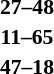<table width=75% cellspacing=1>
<tr>
<th width=25%></th>
<th width=25%></th>
<th width=25%></th>
</tr>
<tr style=font-size:90%>
<td align=right></td>
<td align=center><strong>27–48</strong></td>
<td><strong></strong></td>
</tr>
<tr style=font-size:90%>
<td align=right></td>
<td align=center><strong>11–65</strong></td>
<td><strong></strong></td>
</tr>
<tr style=font-size:90%>
<td align=right><strong></strong></td>
<td align=center><strong>47–18</strong></td>
<td></td>
</tr>
</table>
